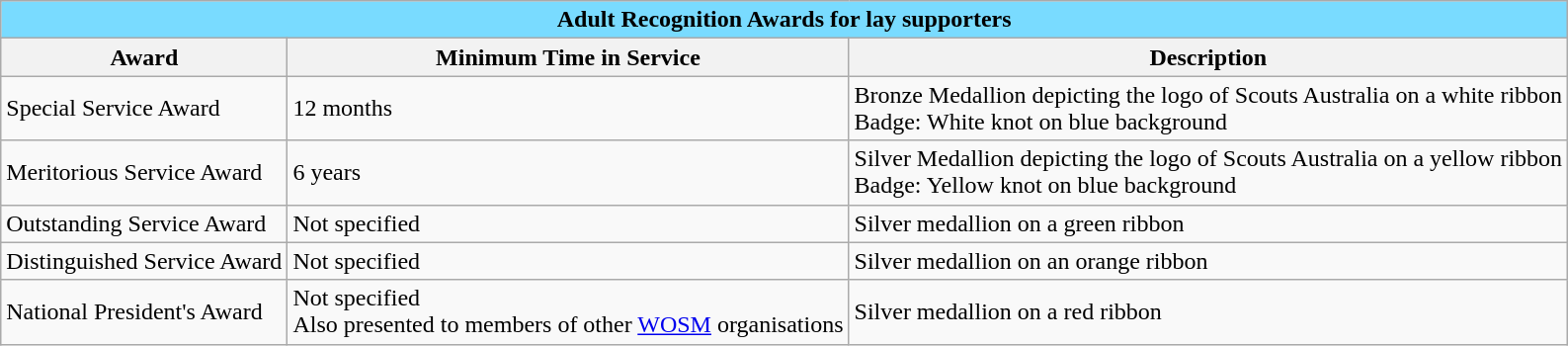<table class="wikitable">
<tr>
<th colspan="3" style="background: #79DBFF;">Adult Recognition Awards for lay supporters</th>
</tr>
<tr>
<th>Award</th>
<th>Minimum Time in Service</th>
<th>Description</th>
</tr>
<tr>
<td>Special Service Award</td>
<td>12 months</td>
<td>Bronze Medallion depicting the logo of Scouts Australia on a white ribbon<br>Badge: White knot on blue background</td>
</tr>
<tr>
<td>Meritorious Service Award</td>
<td>6 years</td>
<td>Silver Medallion depicting the logo of Scouts Australia on a yellow ribbon<br>Badge: Yellow knot on blue background</td>
</tr>
<tr>
<td>Outstanding Service Award</td>
<td>Not specified</td>
<td>Silver medallion on a green ribbon</td>
</tr>
<tr>
<td>Distinguished Service Award</td>
<td>Not specified</td>
<td>Silver medallion on an orange ribbon</td>
</tr>
<tr>
<td>National President's Award</td>
<td>Not specified<br>Also presented to members of other <a href='#'>WOSM</a> organisations</td>
<td>Silver medallion on a red ribbon</td>
</tr>
</table>
